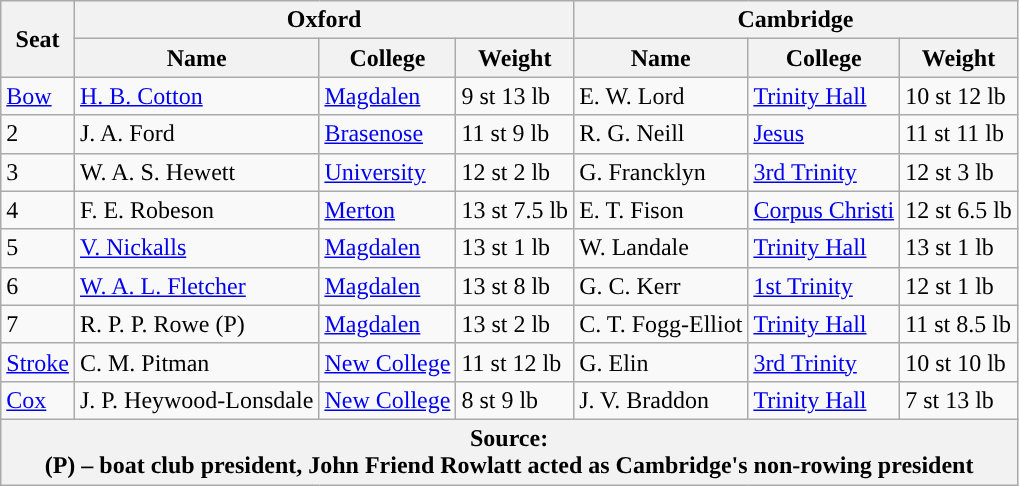<table class="wikitable">
<tr>
<th rowspan="2" scope="col">Seat</th>
<th colspan="3" scope="col">Oxford <br> </th>
<th colspan="3" scope="col">Cambridge <br> </th>
</tr>
<tr>
<th>Name</th>
<th>College</th>
<th>Weight</th>
<th>Name</th>
<th>College</th>
<th>Weight</th>
</tr>
<tr>
<td><a href='#'>Bow</a></td>
<td><a href='#'>H. B. Cotton</a></td>
<td><a href='#'>Magdalen</a></td>
<td>9 st 13 lb</td>
<td>E. W. Lord</td>
<td><a href='#'>Trinity Hall</a></td>
<td>10 st 12 lb</td>
</tr>
<tr>
<td>2</td>
<td>J. A. Ford</td>
<td><a href='#'>Brasenose</a></td>
<td>11 st 9 lb</td>
<td>R. G. Neill</td>
<td><a href='#'>Jesus</a></td>
<td>11 st 11 lb</td>
</tr>
<tr>
<td>3</td>
<td>W. A. S. Hewett</td>
<td><a href='#'>University</a></td>
<td>12 st 2 lb</td>
<td>G. Francklyn</td>
<td><a href='#'>3rd Trinity</a></td>
<td>12 st 3 lb</td>
</tr>
<tr>
<td>4</td>
<td>F. E. Robeson</td>
<td><a href='#'>Merton</a></td>
<td>13 st 7.5 lb</td>
<td>E. T. Fison</td>
<td><a href='#'>Corpus Christi</a></td>
<td>12 st 6.5 lb</td>
</tr>
<tr>
<td>5</td>
<td><a href='#'>V. Nickalls</a></td>
<td><a href='#'>Magdalen</a></td>
<td>13 st 1 lb</td>
<td>W. Landale</td>
<td><a href='#'>Trinity Hall</a></td>
<td>13 st 1 lb</td>
</tr>
<tr>
<td>6</td>
<td><a href='#'>W. A. L. Fletcher</a></td>
<td><a href='#'>Magdalen</a></td>
<td>13 st 8 lb</td>
<td>G. C. Kerr</td>
<td><a href='#'>1st Trinity</a></td>
<td>12 st 1 lb</td>
</tr>
<tr>
<td>7</td>
<td>R. P. P. Rowe (P)</td>
<td><a href='#'>Magdalen</a></td>
<td>13 st 2 lb</td>
<td>C. T. Fogg-Elliot</td>
<td><a href='#'>Trinity Hall</a></td>
<td>11 st 8.5 lb</td>
</tr>
<tr>
<td><a href='#'>Stroke</a></td>
<td>C. M. Pitman</td>
<td><a href='#'>New College</a></td>
<td>11 st 12 lb</td>
<td>G. Elin</td>
<td><a href='#'>3rd Trinity</a></td>
<td>10 st 10 lb</td>
</tr>
<tr>
<td><a href='#'>Cox</a></td>
<td>J. P. Heywood-Lonsdale</td>
<td><a href='#'>New College</a></td>
<td>8 st 9 lb</td>
<td>J. V. Braddon</td>
<td><a href='#'>Trinity Hall</a></td>
<td>7 st 13 lb</td>
</tr>
<tr>
<th colspan="7">Source:<br>(P) – boat club president, John Friend Rowlatt acted as Cambridge's non-rowing president</th>
</tr>
</table>
